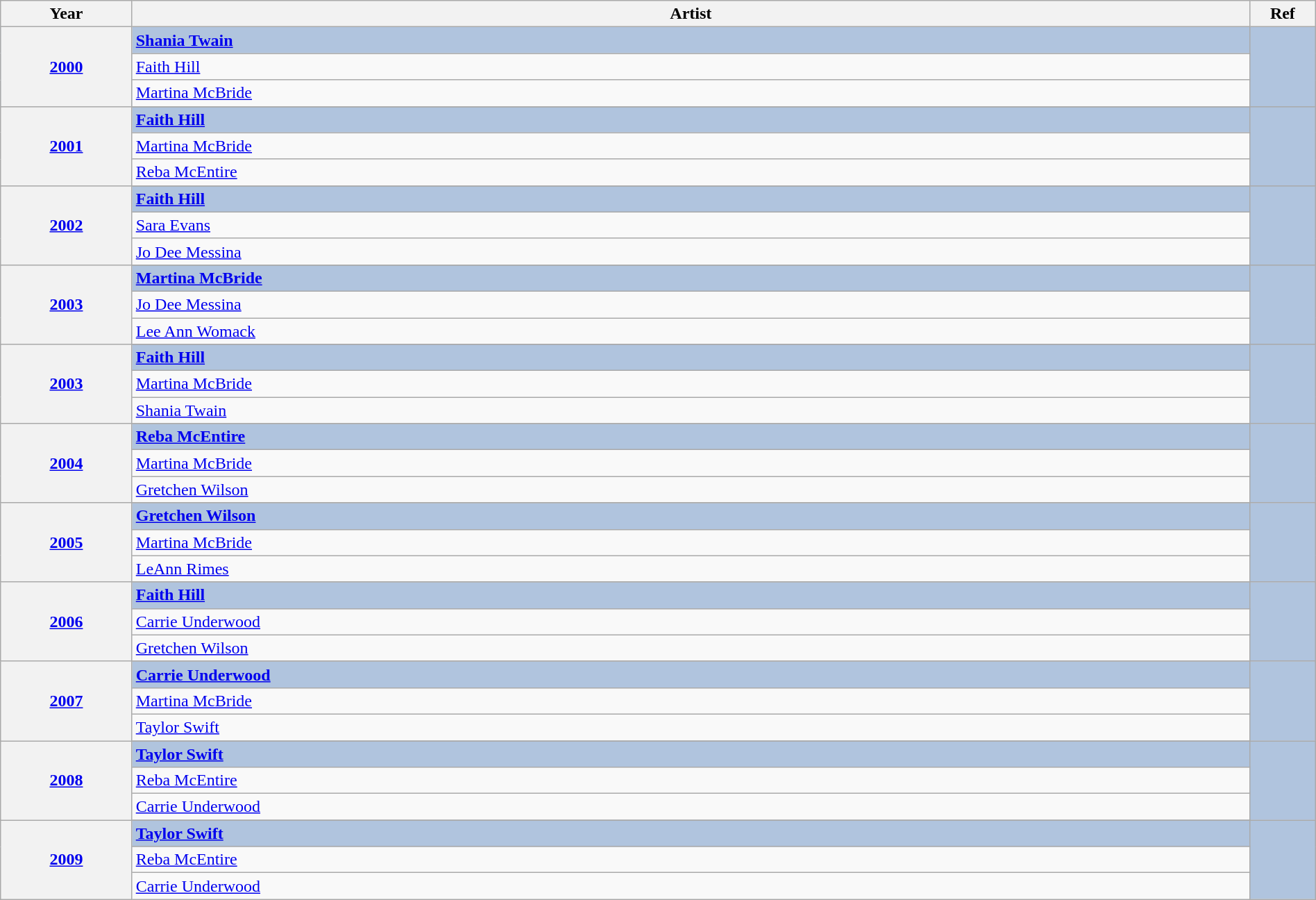<table class="wikitable" width="100%">
<tr>
<th width="10%">Year</th>
<th width="85%">Artist</th>
<th width="5%">Ref</th>
</tr>
<tr style="background:#B0C4DE">
<th rowspan="3"><a href='#'>2000<br></a></th>
<td><strong><a href='#'>Shania Twain</a></strong></td>
<td rowspan="4" align="center"></td>
</tr>
<tr>
<td><a href='#'>Faith Hill</a></td>
</tr>
<tr>
<td><a href='#'>Martina McBride</a></td>
</tr>
<tr>
<th rowspan="4" align="center"><a href='#'>2001<br></a></th>
</tr>
<tr style="background:#B0C4DE">
<td><strong><a href='#'>Faith Hill</a></strong></td>
<td rowspan="4" align="center"></td>
</tr>
<tr>
<td><a href='#'>Martina McBride</a></td>
</tr>
<tr>
<td><a href='#'>Reba McEntire</a></td>
</tr>
<tr>
<th rowspan="4" align="center"><a href='#'>2002<br></a></th>
</tr>
<tr style="background:#B0C4DE">
<td><strong><a href='#'>Faith Hill</a></strong></td>
<td rowspan="4" align="center"></td>
</tr>
<tr>
<td><a href='#'>Sara Evans</a></td>
</tr>
<tr>
<td><a href='#'>Jo Dee Messina</a></td>
</tr>
<tr>
<th rowspan="4" align="center"><a href='#'>2003<br></a></th>
</tr>
<tr style="background:#B0C4DE">
<td><strong><a href='#'>Martina McBride</a></strong></td>
<td rowspan="4" align="center"></td>
</tr>
<tr>
<td><a href='#'>Jo Dee Messina</a></td>
</tr>
<tr>
<td><a href='#'>Lee Ann Womack</a></td>
</tr>
<tr>
<th rowspan="4" align="center"><a href='#'>2003<br></a></th>
</tr>
<tr style="background:#B0C4DE">
<td><strong><a href='#'>Faith Hill</a></strong></td>
<td rowspan="4" align="center"></td>
</tr>
<tr>
<td><a href='#'>Martina McBride</a></td>
</tr>
<tr>
<td><a href='#'>Shania Twain</a></td>
</tr>
<tr>
<th rowspan="4" align="center"><a href='#'>2004<br></a></th>
</tr>
<tr style="background:#B0C4DE">
<td><strong><a href='#'>Reba McEntire</a></strong></td>
<td rowspan="4" align="center"></td>
</tr>
<tr>
<td><a href='#'>Martina McBride</a></td>
</tr>
<tr>
<td><a href='#'>Gretchen Wilson</a></td>
</tr>
<tr>
<th rowspan="4" align="center"><a href='#'>2005<br></a></th>
</tr>
<tr style="background:#B0C4DE">
<td><strong><a href='#'>Gretchen Wilson</a></strong></td>
<td rowspan="4" align="center"></td>
</tr>
<tr>
<td><a href='#'>Martina McBride</a></td>
</tr>
<tr>
<td><a href='#'>LeAnn Rimes</a></td>
</tr>
<tr>
<th rowspan="4" align="center"><a href='#'>2006<br></a></th>
</tr>
<tr style="background:#B0C4DE">
<td><strong><a href='#'>Faith Hill</a></strong></td>
<td rowspan="4" align="center"></td>
</tr>
<tr>
<td><a href='#'>Carrie Underwood</a></td>
</tr>
<tr>
<td><a href='#'>Gretchen Wilson</a></td>
</tr>
<tr>
<th rowspan="4" align="center"><a href='#'>2007<br></a></th>
</tr>
<tr style="background:#B0C4DE">
<td><strong><a href='#'>Carrie Underwood</a></strong></td>
<td rowspan="4" align="center"></td>
</tr>
<tr>
<td><a href='#'>Martina McBride</a></td>
</tr>
<tr>
<td><a href='#'>Taylor Swift</a></td>
</tr>
<tr>
<th rowspan="4" align="center"><a href='#'>2008<br></a></th>
</tr>
<tr style="background:#B0C4DE">
<td><strong><a href='#'>Taylor Swift</a></strong></td>
<td rowspan="4" align="center"></td>
</tr>
<tr>
<td><a href='#'>Reba McEntire</a></td>
</tr>
<tr>
<td><a href='#'>Carrie Underwood</a></td>
</tr>
<tr>
<th rowspan="4" align="center"><a href='#'>2009<br></a></th>
</tr>
<tr style="background:#B0C4DE">
<td><strong><a href='#'>Taylor Swift</a></strong></td>
<td rowspan="4" align="center"></td>
</tr>
<tr>
<td><a href='#'>Reba McEntire</a></td>
</tr>
<tr>
<td><a href='#'>Carrie Underwood</a></td>
</tr>
</table>
